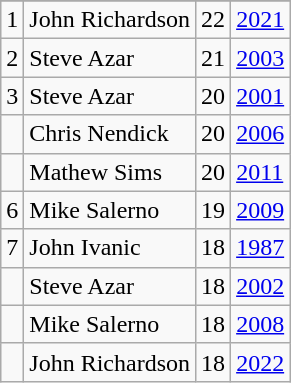<table class="wikitable">
<tr>
</tr>
<tr>
<td>1</td>
<td>John Richardson</td>
<td>22</td>
<td><a href='#'>2021</a></td>
</tr>
<tr>
<td>2</td>
<td>Steve Azar</td>
<td>21</td>
<td><a href='#'>2003</a></td>
</tr>
<tr>
<td>3</td>
<td>Steve Azar</td>
<td>20</td>
<td><a href='#'>2001</a></td>
</tr>
<tr>
<td></td>
<td>Chris Nendick</td>
<td>20</td>
<td><a href='#'>2006</a></td>
</tr>
<tr>
<td></td>
<td>Mathew Sims</td>
<td>20</td>
<td><a href='#'>2011</a></td>
</tr>
<tr>
<td>6</td>
<td>Mike Salerno</td>
<td>19</td>
<td><a href='#'>2009</a></td>
</tr>
<tr>
<td>7</td>
<td>John Ivanic</td>
<td>18</td>
<td><a href='#'>1987</a></td>
</tr>
<tr>
<td></td>
<td>Steve Azar</td>
<td>18</td>
<td><a href='#'>2002</a></td>
</tr>
<tr>
<td></td>
<td>Mike Salerno</td>
<td>18</td>
<td><a href='#'>2008</a></td>
</tr>
<tr>
<td></td>
<td>John Richardson</td>
<td>18</td>
<td><a href='#'>2022</a></td>
</tr>
</table>
